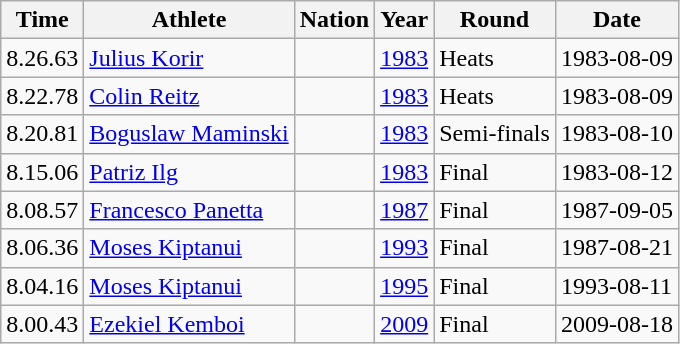<table class="wikitable sortable">
<tr>
<th>Time</th>
<th>Athlete</th>
<th>Nation</th>
<th>Year</th>
<th>Round</th>
<th>Date</th>
</tr>
<tr>
<td>8.26.63</td>
<td align="left"><a href='#'>Julius Korir</a></td>
<td align="left"></td>
<td><a href='#'>1983</a></td>
<td>Heats</td>
<td>1983-08-09</td>
</tr>
<tr>
<td>8.22.78</td>
<td align="left"><a href='#'>Colin Reitz</a></td>
<td align="left"></td>
<td><a href='#'>1983</a></td>
<td>Heats</td>
<td>1983-08-09</td>
</tr>
<tr>
<td>8.20.81</td>
<td align="left"><a href='#'>Boguslaw Maminski</a></td>
<td align="left"></td>
<td><a href='#'>1983</a></td>
<td>Semi-finals</td>
<td>1983-08-10</td>
</tr>
<tr>
<td>8.15.06</td>
<td align="left"><a href='#'>Patriz Ilg</a></td>
<td align="left"></td>
<td><a href='#'>1983</a></td>
<td>Final</td>
<td>1983-08-12</td>
</tr>
<tr>
<td>8.08.57</td>
<td align="left"><a href='#'>Francesco Panetta</a></td>
<td align="left"></td>
<td><a href='#'>1987</a></td>
<td>Final</td>
<td>1987-09-05</td>
</tr>
<tr>
<td>8.06.36</td>
<td align="left"><a href='#'>Moses Kiptanui</a></td>
<td align="left"></td>
<td><a href='#'>1993</a></td>
<td>Final</td>
<td>1987-08-21</td>
</tr>
<tr>
<td>8.04.16</td>
<td align="left"><a href='#'>Moses Kiptanui</a></td>
<td align="left"></td>
<td><a href='#'>1995</a></td>
<td>Final</td>
<td>1993-08-11</td>
</tr>
<tr>
<td>8.00.43</td>
<td align="left"><a href='#'>Ezekiel Kemboi</a></td>
<td align="left"></td>
<td><a href='#'>2009</a></td>
<td>Final</td>
<td>2009-08-18</td>
</tr>
</table>
